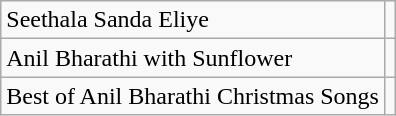<table class="wikitable">
<tr>
<td>Seethala Sanda Eliye</td>
<td></td>
</tr>
<tr>
<td>Anil Bharathi with Sunflower</td>
<td></td>
</tr>
<tr>
<td>Best of Anil Bharathi Christmas Songs</td>
<td></td>
</tr>
</table>
